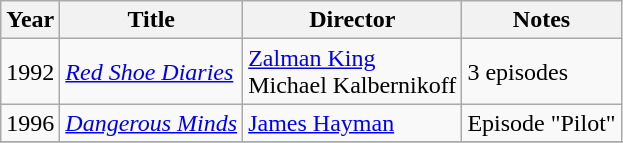<table class="wikitable">
<tr>
<th>Year</th>
<th>Title</th>
<th>Director</th>
<th>Notes</th>
</tr>
<tr>
<td>1992</td>
<td><em><a href='#'>Red Shoe Diaries</a></em></td>
<td><a href='#'>Zalman King</a><br>Michael Kalbernikoff</td>
<td>3 episodes</td>
</tr>
<tr>
<td>1996</td>
<td><em><a href='#'>Dangerous Minds</a></em></td>
<td><a href='#'>James Hayman</a></td>
<td>Episode "Pilot"</td>
</tr>
<tr>
</tr>
</table>
